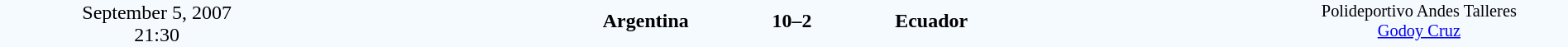<table style="width: 100%; background:#F5FAFF;" cellspacing="0">
<tr>
<td align=center rowspan=3 width=20%>September 5, 2007<br>21:30</td>
</tr>
<tr>
<td width=24% align=right><strong>Argentina</strong></td>
<td align=center width=13%><strong>10–2</strong></td>
<td width=24%><strong>Ecuador</strong></td>
<td style=font-size:85% rowspan=3 valign=top align=center>Polideportivo Andes Talleres<br><a href='#'>Godoy Cruz</a></td>
</tr>
<tr style=font-size:85%>
<td align=right valign=top></td>
<td></td>
<td></td>
</tr>
</table>
